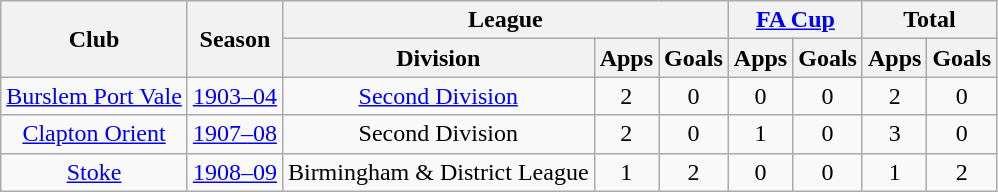<table class="wikitable" style="text-align:center">
<tr>
<th rowspan="2">Club</th>
<th rowspan="2">Season</th>
<th colspan="3">League</th>
<th colspan="2"><a href='#'>FA Cup</a></th>
<th colspan="2">Total</th>
</tr>
<tr>
<th>Division</th>
<th>Apps</th>
<th>Goals</th>
<th>Apps</th>
<th>Goals</th>
<th>Apps</th>
<th>Goals</th>
</tr>
<tr>
<td><a href='#'>Burslem Port Vale</a></td>
<td><a href='#'>1903–04</a></td>
<td><a href='#'>Second Division</a></td>
<td>2</td>
<td>0</td>
<td>0</td>
<td>0</td>
<td>2</td>
<td>0</td>
</tr>
<tr>
<td><a href='#'>Clapton Orient</a></td>
<td><a href='#'>1907–08</a></td>
<td>Second Division</td>
<td>2</td>
<td>0</td>
<td>1</td>
<td>0</td>
<td>3</td>
<td>0</td>
</tr>
<tr>
<td><a href='#'>Stoke</a></td>
<td><a href='#'>1908–09</a></td>
<td>Birmingham & District League</td>
<td>1</td>
<td>2</td>
<td>0</td>
<td>0</td>
<td>1</td>
<td>2</td>
</tr>
</table>
